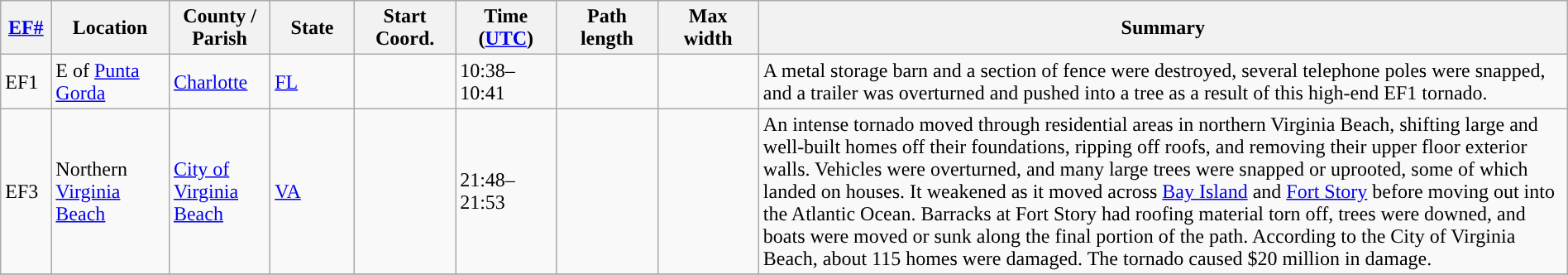<table class="wikitable sortable" style="width:100%;">
<tr>
<th scope="col" style="width:3%; text-align:center;"><a href='#'>EF#</a></th>
<th scope="col" style="width:7%; text-align:center;" class="unsortable">Location</th>
<th scope="col" style="width:6%; text-align:center;" class="unsortable">County / Parish</th>
<th scope="col" style="width:5%; text-align:center;">State</th>
<th scope="col" style="width:6%; text-align:center;">Start Coord.</th>
<th scope="col" style="width:6%; text-align:center;">Time (<a href='#'>UTC</a>)</th>
<th scope="col" style="width:6%; text-align:center;">Path length</th>
<th scope="col" style="width:6%; text-align:center;">Max width</th>
<th scope="col" class="unsortable" style="width:48%; text-align:center;">Summary</th>
</tr>
<tr>
<td>EF1</td>
<td>E of <a href='#'>Punta Gorda</a></td>
<td><a href='#'>Charlotte</a></td>
<td><a href='#'>FL</a></td>
<td></td>
<td>10:38–10:41</td>
<td></td>
<td></td>
<td>A metal storage barn and a section of fence were destroyed, several telephone poles were snapped, and a trailer was overturned and pushed into a tree as a result of this high-end EF1 tornado.</td>
</tr>
<tr>
<td>EF3</td>
<td>Northern <a href='#'>Virginia Beach</a></td>
<td><a href='#'>City of Virginia Beach</a></td>
<td><a href='#'>VA</a></td>
<td></td>
<td>21:48–21:53</td>
<td></td>
<td></td>
<td>An intense tornado moved through residential areas in northern Virginia Beach, shifting large and well-built homes off their foundations, ripping off roofs, and removing their upper floor exterior walls. Vehicles were overturned, and many large trees were snapped or uprooted, some of which landed on houses. It weakened as it moved across <a href='#'>Bay Island</a> and <a href='#'>Fort Story</a> before moving out into the Atlantic Ocean. Barracks at Fort Story had roofing material torn off, trees were downed, and boats were moved or sunk along the final portion of the path. According to the City of Virginia Beach, about 115 homes were damaged. The tornado caused $20 million in damage.</td>
</tr>
<tr>
</tr>
</table>
